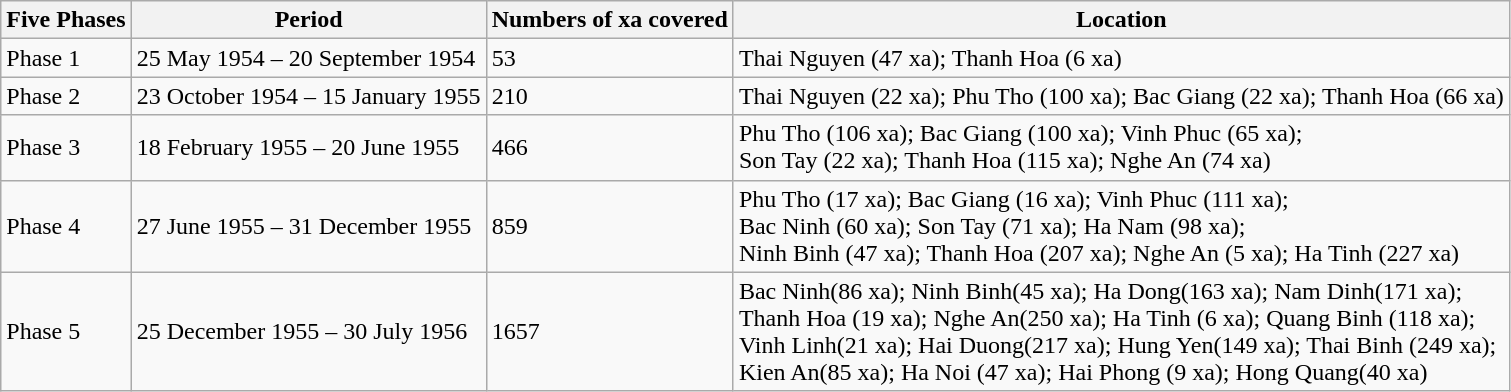<table class="wikitable">
<tr>
<th>Five Phases</th>
<th>Period</th>
<th>Numbers of xa covered</th>
<th>Location</th>
</tr>
<tr>
<td>Phase 1</td>
<td>25 May 1954 – 20 September 1954</td>
<td>53</td>
<td>Thai Nguyen (47 xa); Thanh Hoa (6 xa)</td>
</tr>
<tr>
<td>Phase 2</td>
<td>23 October 1954 – 15 January 1955</td>
<td>210</td>
<td>Thai Nguyen (22 xa); Phu Tho (100 xa); Bac Giang (22 xa); Thanh Hoa (66 xa)</td>
</tr>
<tr>
<td>Phase 3</td>
<td>18 February 1955 – 20 June 1955</td>
<td>466</td>
<td>Phu Tho (106 xa); Bac Giang (100 xa); Vinh Phuc (65 xa);<br>Son Tay (22 xa); Thanh Hoa (115 xa); Nghe An (74 xa)</td>
</tr>
<tr>
<td>Phase 4</td>
<td>27 June 1955 – 31 December 1955</td>
<td>859</td>
<td>Phu Tho (17 xa); Bac Giang (16 xa); Vinh Phuc (111 xa);<br>Bac Ninh (60 xa); Son Tay (71 xa); Ha Nam (98 xa);<br>Ninh Binh (47 xa); 
Thanh Hoa (207 xa); Nghe An (5 xa); Ha Tinh (227 xa)</td>
</tr>
<tr>
<td>Phase 5</td>
<td>25 December 1955 – 30 July 1956</td>
<td>1657</td>
<td>Bac Ninh(86 xa); Ninh Binh(45 xa); Ha Dong(163 xa); Nam Dinh(171 xa);<br>Thanh Hoa (19 xa); Nghe An(250 xa); 
Ha Tinh (6 xa); Quang Binh (118 xa);<br>Vinh Linh(21 xa); Hai Duong(217 xa); Hung Yen(149 xa); Thai Binh (249 xa);<br>Kien An(85 xa); Ha Noi (47 xa); Hai Phong (9 xa); Hong Quang(40 xa)</td>
</tr>
</table>
